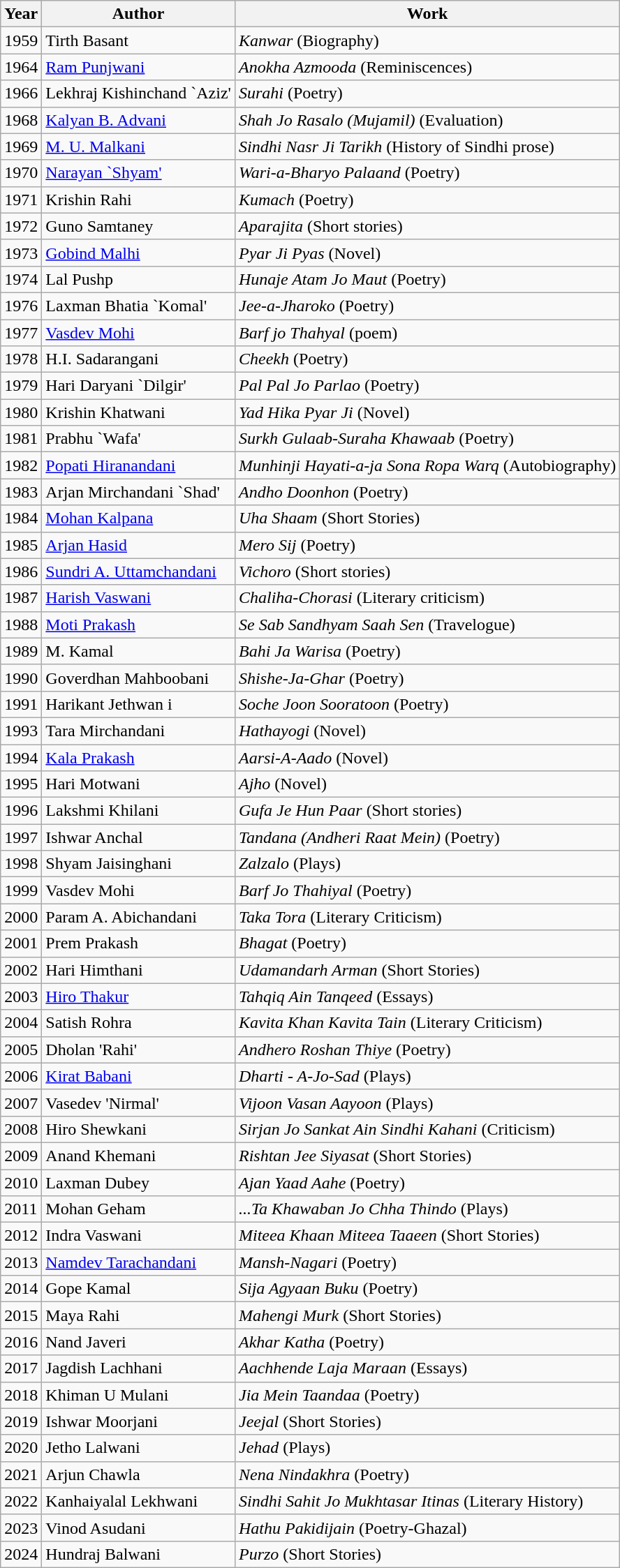<table class="wikitable sortable">
<tr>
<th>Year</th>
<th>Author</th>
<th>Work</th>
</tr>
<tr>
<td>1959</td>
<td>Tirth Basant</td>
<td><em>Kanwar</em> (Biography)</td>
</tr>
<tr>
<td>1964</td>
<td><a href='#'>Ram Punjwani</a></td>
<td><em>Anokha Azmooda</em> (Reminiscences)</td>
</tr>
<tr>
<td>1966</td>
<td>Lekhraj Kishinchand `Aziz'</td>
<td><em>Surahi</em> (Poetry)</td>
</tr>
<tr>
<td>1968</td>
<td><a href='#'>Kalyan B. Advani</a></td>
<td><em>Shah Jo Rasalo (Mujamil)</em> (Evaluation)</td>
</tr>
<tr>
<td>1969</td>
<td><a href='#'>M. U. Malkani</a></td>
<td><em>Sindhi Nasr Ji Tarikh</em> (History of Sindhi prose)</td>
</tr>
<tr>
<td>1970</td>
<td><a href='#'>Narayan `Shyam'</a></td>
<td><em>Wari-a-Bharyo Palaand</em> (Poetry)</td>
</tr>
<tr>
<td>1971</td>
<td>Krishin Rahi</td>
<td><em>Kumach</em> (Poetry)</td>
</tr>
<tr>
<td>1972</td>
<td>Guno Samtaney</td>
<td><em>Aparajita</em> (Short stories)</td>
</tr>
<tr>
<td>1973</td>
<td><a href='#'>Gobind Malhi</a></td>
<td><em>Pyar Ji Pyas</em> (Novel)</td>
</tr>
<tr>
<td>1974</td>
<td>Lal Pushp</td>
<td><em>Hunaje Atam Jo Maut</em> (Poetry)</td>
</tr>
<tr>
<td>1976</td>
<td>Laxman Bhatia `Komal'</td>
<td><em>Jee-a-Jharoko</em> (Poetry)</td>
</tr>
<tr>
<td>1977</td>
<td><a href='#'>Vasdev Mohi</a></td>
<td><em>Barf jo Thahyal</em> (poem)</td>
</tr>
<tr>
<td>1978</td>
<td>H.I. Sadarangani</td>
<td><em>Cheekh</em> (Poetry)</td>
</tr>
<tr>
<td>1979</td>
<td>Hari Daryani `Dilgir'</td>
<td><em>Pal Pal Jo Parlao</em> (Poetry)</td>
</tr>
<tr>
<td>1980</td>
<td>Krishin Khatwani</td>
<td><em>Yad Hika Pyar Ji</em> (Novel)</td>
</tr>
<tr>
<td>1981</td>
<td>Prabhu `Wafa'</td>
<td><em>Surkh Gulaab-Suraha Khawaab</em> (Poetry)</td>
</tr>
<tr>
<td>1982</td>
<td><a href='#'>Popati Hiranandani</a></td>
<td><em>Munhinji Hayati-a-ja Sona Ropa Warq</em> (Autobiography)</td>
</tr>
<tr>
<td>1983</td>
<td>Arjan Mirchandani `Shad'</td>
<td><em>Andho Doonhon</em> (Poetry)</td>
</tr>
<tr>
<td>1984</td>
<td><a href='#'>Mohan Kalpana</a></td>
<td><em>Uha Shaam</em> (Short Stories)</td>
</tr>
<tr>
<td>1985</td>
<td><a href='#'>Arjan Hasid</a></td>
<td><em>Mero Sij</em> (Poetry)</td>
</tr>
<tr>
<td>1986</td>
<td><a href='#'>Sundri A. Uttamchandani</a></td>
<td><em>Vichoro</em> (Short stories)</td>
</tr>
<tr>
<td>1987</td>
<td><a href='#'>Harish Vaswani</a></td>
<td><em>Chaliha-Chorasi</em> (Literary criticism)</td>
</tr>
<tr>
<td>1988</td>
<td><a href='#'>Moti Prakash</a></td>
<td><em>Se Sab Sandhyam Saah Sen</em> (Travelogue)</td>
</tr>
<tr>
<td>1989</td>
<td>M. Kamal</td>
<td><em>Bahi Ja Warisa</em> (Poetry)</td>
</tr>
<tr>
<td>1990</td>
<td>Goverdhan Mahboobani</td>
<td><em>Shishe-Ja-Ghar</em> (Poetry)</td>
</tr>
<tr>
<td>1991</td>
<td>Harikant Jethwan i</td>
<td><em>Soche Joon Sooratoon</em> (Poetry)</td>
</tr>
<tr>
<td>1993</td>
<td>Tara Mirchandani</td>
<td><em>Hathayogi</em> (Novel)</td>
</tr>
<tr>
<td>1994</td>
<td><a href='#'>Kala Prakash</a></td>
<td><em>Aarsi-A-Aado</em> (Novel)</td>
</tr>
<tr>
<td>1995</td>
<td>Hari Motwani</td>
<td><em>Ajho</em> (Novel)</td>
</tr>
<tr>
<td>1996</td>
<td>Lakshmi Khilani</td>
<td><em>Gufa Je Hun Paar</em> (Short stories)</td>
</tr>
<tr>
<td>1997</td>
<td>Ishwar Anchal</td>
<td><em>Tandana (Andheri Raat Mein)</em> (Poetry)</td>
</tr>
<tr>
<td>1998</td>
<td>Shyam Jaisinghani</td>
<td><em>Zalzalo</em> (Plays)</td>
</tr>
<tr>
<td>1999</td>
<td>Vasdev Mohi</td>
<td><em>Barf Jo Thahiyal</em> (Poetry)</td>
</tr>
<tr>
<td>2000</td>
<td>Param A. Abichandani</td>
<td><em>Taka Tora</em> (Literary Criticism)</td>
</tr>
<tr>
<td>2001</td>
<td>Prem Prakash</td>
<td><em>Bhagat</em> (Poetry)</td>
</tr>
<tr>
<td>2002</td>
<td>Hari Himthani</td>
<td><em>Udamandarh Arman</em> (Short Stories)</td>
</tr>
<tr>
<td>2003</td>
<td><a href='#'>Hiro Thakur</a></td>
<td><em>Tahqiq Ain Tanqeed</em> (Essays)</td>
</tr>
<tr>
<td>2004</td>
<td>Satish Rohra</td>
<td><em>Kavita Khan Kavita Tain</em> (Literary Criticism)</td>
</tr>
<tr>
<td>2005</td>
<td>Dholan 'Rahi'</td>
<td><em>Andhero Roshan Thiye</em> (Poetry)</td>
</tr>
<tr>
<td>2006</td>
<td><a href='#'>Kirat Babani</a></td>
<td><em>Dharti - A-Jo-Sad</em> (Plays)</td>
</tr>
<tr>
<td>2007</td>
<td>Vasedev 'Nirmal'</td>
<td><em>Vijoon Vasan Aayoon</em> (Plays)</td>
</tr>
<tr>
<td>2008</td>
<td>Hiro Shewkani</td>
<td><em>Sirjan Jo Sankat Ain Sindhi Kahani</em> (Criticism)</td>
</tr>
<tr>
<td>2009</td>
<td>Anand Khemani</td>
<td><em>Rishtan Jee Siyasat</em> (Short Stories)</td>
</tr>
<tr>
<td>2010</td>
<td>Laxman Dubey</td>
<td><em>Ajan Yaad Aahe</em> (Poetry)</td>
</tr>
<tr>
<td>2011</td>
<td>Mohan Geham</td>
<td><em>...Ta Khawaban Jo Chha Thindo</em> (Plays)</td>
</tr>
<tr>
<td>2012</td>
<td>Indra Vaswani</td>
<td><em>Miteea Khaan Miteea Taaeen</em> (Short Stories)</td>
</tr>
<tr>
<td>2013</td>
<td><a href='#'>Namdev Tarachandani</a></td>
<td><em>Mansh-Nagari</em> (Poetry)</td>
</tr>
<tr>
<td>2014</td>
<td>Gope Kamal</td>
<td><em>Sija Agyaan Buku</em> (Poetry)</td>
</tr>
<tr>
<td>2015</td>
<td>Maya Rahi</td>
<td><em>Mahengi Murk</em> (Short Stories)</td>
</tr>
<tr>
<td>2016</td>
<td>Nand Javeri</td>
<td><em>Akhar Katha</em> (Poetry)</td>
</tr>
<tr>
<td>2017</td>
<td>Jagdish Lachhani</td>
<td><em>Aachhende Laja Maraan</em> (Essays)</td>
</tr>
<tr>
<td>2018</td>
<td>Khiman U Mulani</td>
<td><em>Jia Mein Taandaa</em> (Poetry)</td>
</tr>
<tr>
<td>2019</td>
<td>Ishwar Moorjani</td>
<td><em>Jeejal</em> (Short Stories)</td>
</tr>
<tr>
<td>2020</td>
<td>Jetho Lalwani</td>
<td><em>Jehad</em> (Plays)</td>
</tr>
<tr>
<td>2021</td>
<td>Arjun Chawla</td>
<td><em>Nena Nindakhra</em> (Poetry)</td>
</tr>
<tr>
<td>2022</td>
<td>Kanhaiyalal Lekhwani</td>
<td><em>Sindhi Sahit Jo Mukhtasar Itinas</em> (Literary History)</td>
</tr>
<tr>
<td>2023</td>
<td>Vinod Asudani</td>
<td><em>Hathu Pakidijain</em> (Poetry-Ghazal)</td>
</tr>
<tr>
<td>2024</td>
<td>Hundraj Balwani</td>
<td><em>Purzo</em> (Short Stories)</td>
</tr>
</table>
